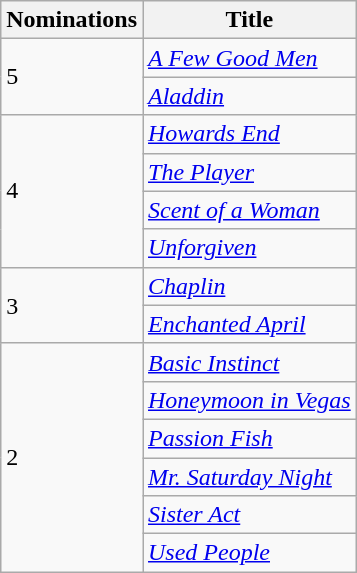<table class="wikitable">
<tr>
<th>Nominations</th>
<th>Title</th>
</tr>
<tr>
<td rowspan="2">5</td>
<td><em><a href='#'>A Few Good Men</a></em></td>
</tr>
<tr>
<td><em><a href='#'>Aladdin</a></em></td>
</tr>
<tr>
<td rowspan="4">4</td>
<td><em><a href='#'>Howards End</a></em></td>
</tr>
<tr>
<td><em><a href='#'>The Player</a></em></td>
</tr>
<tr>
<td><em><a href='#'>Scent of a Woman</a></em></td>
</tr>
<tr>
<td><em><a href='#'>Unforgiven</a></em></td>
</tr>
<tr>
<td rowspan="2">3</td>
<td><em><a href='#'>Chaplin</a></em></td>
</tr>
<tr>
<td><em><a href='#'>Enchanted April</a></em></td>
</tr>
<tr>
<td rowspan="6">2</td>
<td><em><a href='#'>Basic Instinct</a></em></td>
</tr>
<tr>
<td><em><a href='#'>Honeymoon in Vegas</a></em></td>
</tr>
<tr>
<td><em><a href='#'>Passion Fish</a></em></td>
</tr>
<tr>
<td><em><a href='#'>Mr. Saturday Night</a></em></td>
</tr>
<tr>
<td><em><a href='#'>Sister Act</a></em></td>
</tr>
<tr>
<td><em><a href='#'>Used People</a></em></td>
</tr>
</table>
